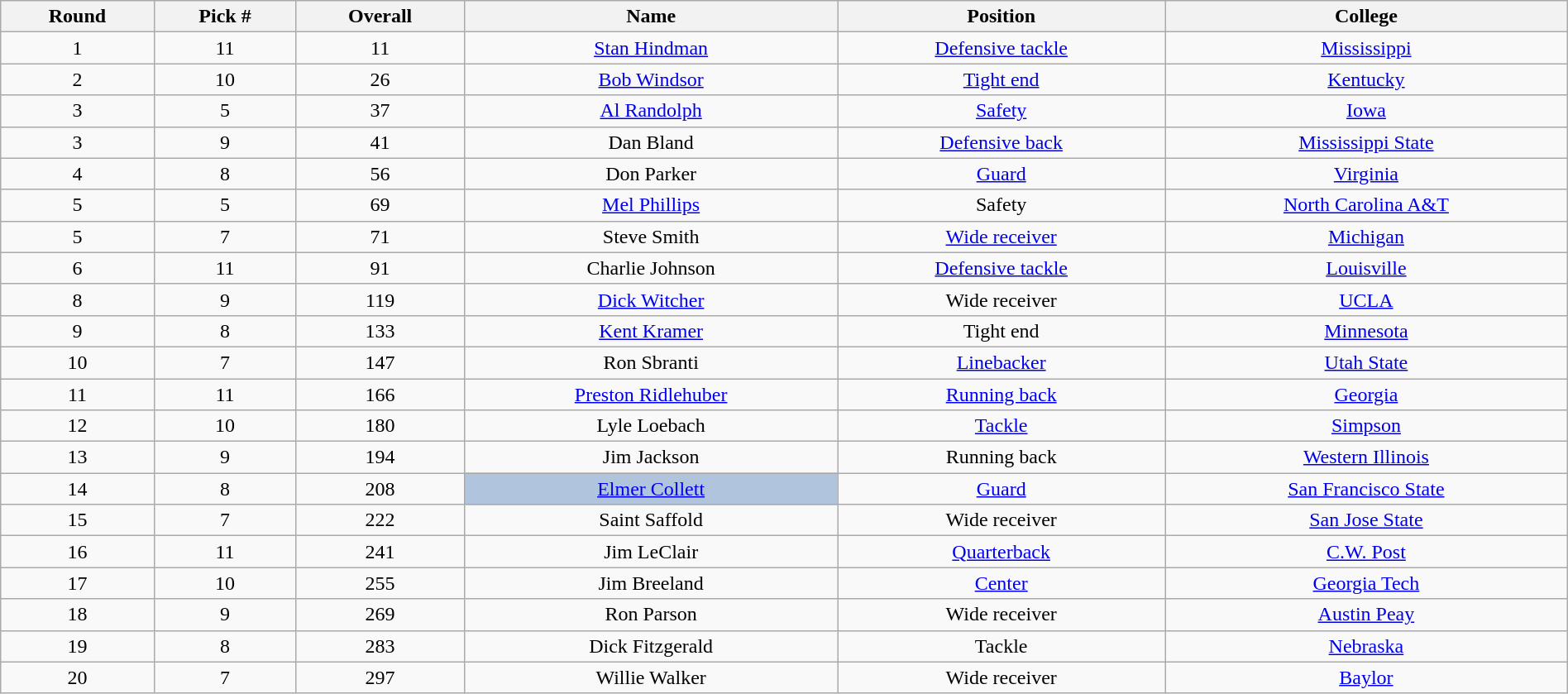<table class="wikitable sortable sortable" style="width: 100%; text-align:center">
<tr>
<th>Round</th>
<th>Pick #</th>
<th>Overall</th>
<th>Name</th>
<th>Position</th>
<th>College</th>
</tr>
<tr>
<td>1</td>
<td>11</td>
<td>11</td>
<td><a href='#'>Stan Hindman</a></td>
<td><a href='#'>Defensive tackle</a></td>
<td><a href='#'>Mississippi</a></td>
</tr>
<tr>
<td>2</td>
<td>10</td>
<td>26</td>
<td><a href='#'>Bob Windsor</a></td>
<td><a href='#'>Tight end</a></td>
<td><a href='#'>Kentucky</a></td>
</tr>
<tr>
<td>3</td>
<td>5</td>
<td>37</td>
<td><a href='#'>Al Randolph</a></td>
<td><a href='#'>Safety</a></td>
<td><a href='#'>Iowa</a></td>
</tr>
<tr>
<td>3</td>
<td>9</td>
<td>41</td>
<td>Dan Bland</td>
<td><a href='#'>Defensive back</a></td>
<td><a href='#'>Mississippi State</a></td>
</tr>
<tr>
<td>4</td>
<td>8</td>
<td>56</td>
<td>Don Parker</td>
<td><a href='#'>Guard</a></td>
<td><a href='#'>Virginia</a></td>
</tr>
<tr>
<td>5</td>
<td>5</td>
<td>69</td>
<td><a href='#'>Mel Phillips</a></td>
<td>Safety</td>
<td><a href='#'>North Carolina A&T</a></td>
</tr>
<tr>
<td>5</td>
<td>7</td>
<td>71</td>
<td>Steve Smith</td>
<td><a href='#'>Wide receiver</a></td>
<td><a href='#'>Michigan</a></td>
</tr>
<tr>
<td>6</td>
<td>11</td>
<td>91</td>
<td>Charlie Johnson</td>
<td><a href='#'>Defensive tackle</a></td>
<td><a href='#'>Louisville</a></td>
</tr>
<tr>
<td>8</td>
<td>9</td>
<td>119</td>
<td><a href='#'>Dick Witcher</a></td>
<td>Wide receiver</td>
<td><a href='#'>UCLA</a></td>
</tr>
<tr>
<td>9</td>
<td>8</td>
<td>133</td>
<td><a href='#'>Kent Kramer</a></td>
<td>Tight end</td>
<td><a href='#'>Minnesota</a></td>
</tr>
<tr>
<td>10</td>
<td>7</td>
<td>147</td>
<td>Ron Sbranti</td>
<td><a href='#'>Linebacker</a></td>
<td><a href='#'>Utah State</a></td>
</tr>
<tr>
<td>11</td>
<td>11</td>
<td>166</td>
<td><a href='#'>Preston Ridlehuber</a></td>
<td><a href='#'>Running back</a></td>
<td><a href='#'>Georgia</a></td>
</tr>
<tr>
<td>12</td>
<td>10</td>
<td>180</td>
<td>Lyle Loebach</td>
<td><a href='#'>Tackle</a></td>
<td><a href='#'>Simpson</a></td>
</tr>
<tr>
<td>13</td>
<td>9</td>
<td>194</td>
<td>Jim Jackson</td>
<td>Running back</td>
<td><a href='#'>Western Illinois</a></td>
</tr>
<tr>
<td>14</td>
<td>8</td>
<td>208</td>
<td bgcolor=lightsteelblue><a href='#'>Elmer Collett</a></td>
<td><a href='#'>Guard</a></td>
<td><a href='#'>San Francisco State</a></td>
</tr>
<tr>
<td>15</td>
<td>7</td>
<td>222</td>
<td>Saint Saffold</td>
<td>Wide receiver</td>
<td><a href='#'>San Jose State</a></td>
</tr>
<tr>
<td>16</td>
<td>11</td>
<td>241</td>
<td>Jim LeClair</td>
<td><a href='#'>Quarterback</a></td>
<td><a href='#'>C.W. Post</a></td>
</tr>
<tr>
<td>17</td>
<td>10</td>
<td>255</td>
<td>Jim Breeland</td>
<td><a href='#'>Center</a></td>
<td><a href='#'>Georgia Tech</a></td>
</tr>
<tr>
<td>18</td>
<td>9</td>
<td>269</td>
<td>Ron Parson</td>
<td>Wide receiver</td>
<td><a href='#'>Austin Peay</a></td>
</tr>
<tr>
<td>19</td>
<td>8</td>
<td>283</td>
<td>Dick Fitzgerald</td>
<td>Tackle</td>
<td><a href='#'>Nebraska</a></td>
</tr>
<tr>
<td>20</td>
<td>7</td>
<td>297</td>
<td>Willie Walker</td>
<td>Wide receiver</td>
<td><a href='#'>Baylor</a></td>
</tr>
</table>
